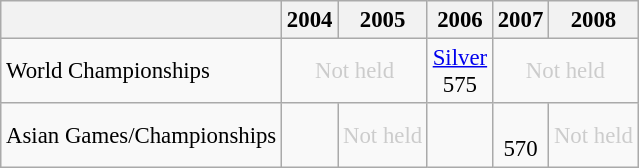<table class="wikitable" style="font-size: 95%; text-align: center">
<tr>
<th></th>
<th>2004</th>
<th>2005</th>
<th>2006</th>
<th>2007</th>
<th>2008</th>
</tr>
<tr>
<td style="text-align: left">World Championships</td>
<td colspan=2 style="color: #cccccc">Not held</td>
<td> <a href='#'>Silver</a><br>575</td>
<td colspan=2 style="color: #cccccc">Not held</td>
</tr>
<tr>
<td style="text-align: left">Asian Games/Championships</td>
<td></td>
<td style="color: #cccccc">Not held</td>
<td></td>
<td><br>570</td>
<td style="color: #cccccc">Not held</td>
</tr>
</table>
